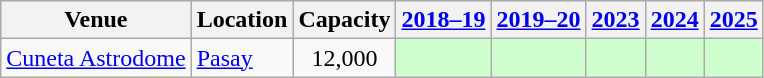<table class="wikitable sortable" style="text-align:center">
<tr>
<th>Venue</th>
<th>Location</th>
<th>Capacity</th>
<th><a href='#'>2018–19</a></th>
<th><a href='#'>2019–20</a></th>
<th><a href='#'>2023</a></th>
<th><a href='#'>2024</a></th>
<th><a href='#'>2025</a></th>
</tr>
<tr>
<td align=left><a href='#'>Cuneta Astrodome</a></td>
<td align=left><a href='#'>Pasay</a></td>
<td align=center>12,000</td>
<td bgcolor="CFFFCF"></td>
<td bgcolor="CFFFCF"></td>
<td bgcolor="CFFFCF"></td>
<td bgcolor="CFFFCF"></td>
<td bgcolor="CFFFCF"></td>
</tr>
</table>
